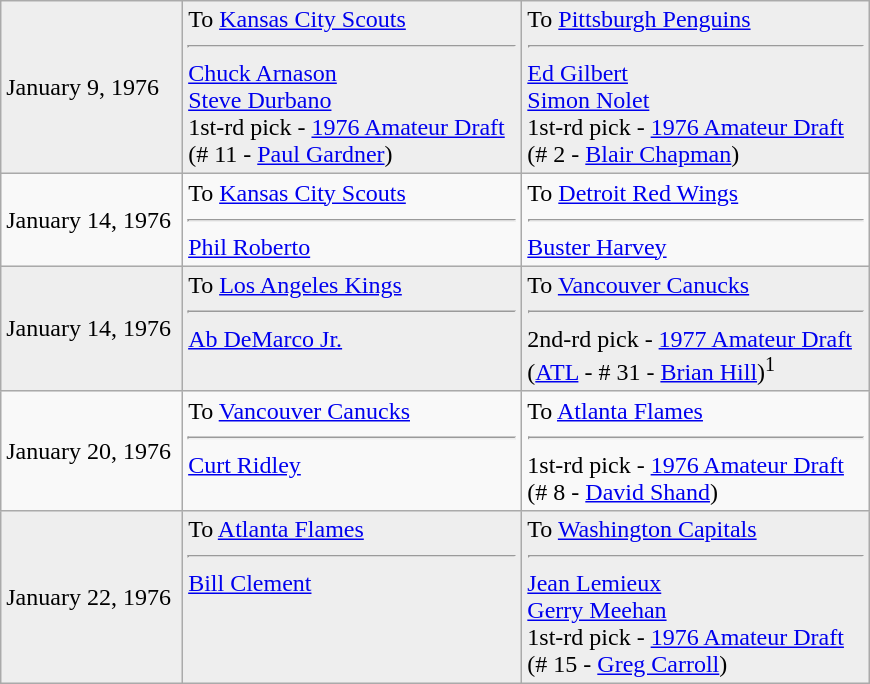<table class="wikitable" style="border:1px solid #999; width:580px;">
<tr style="background:#eee;">
<td>January 9, 1976</td>
<td valign="top">To <a href='#'>Kansas City Scouts</a><hr><a href='#'>Chuck Arnason</a><br><a href='#'>Steve Durbano</a><br>1st-rd pick - <a href='#'>1976 Amateur Draft</a><br>(# 11 - <a href='#'>Paul Gardner</a>)</td>
<td valign="top">To <a href='#'>Pittsburgh Penguins</a><hr><a href='#'>Ed Gilbert</a><br><a href='#'>Simon Nolet</a><br>1st-rd pick - <a href='#'>1976 Amateur Draft</a><br>(# 2 - <a href='#'>Blair Chapman</a>)</td>
</tr>
<tr>
<td>January 14, 1976</td>
<td valign="top">To <a href='#'>Kansas City Scouts</a><hr><a href='#'>Phil Roberto</a></td>
<td valign="top">To <a href='#'>Detroit Red Wings</a><hr><a href='#'>Buster Harvey</a></td>
</tr>
<tr style="background:#eee;">
<td>January 14, 1976</td>
<td valign="top">To <a href='#'>Los Angeles Kings</a><hr><a href='#'>Ab DeMarco Jr.</a></td>
<td valign="top">To <a href='#'>Vancouver Canucks</a><hr>2nd-rd pick - <a href='#'>1977 Amateur Draft</a><br>(<a href='#'>ATL</a> - # 31 - <a href='#'>Brian Hill</a>)<sup>1</sup></td>
</tr>
<tr>
<td>January 20, 1976</td>
<td valign="top">To <a href='#'>Vancouver Canucks</a><hr><a href='#'>Curt Ridley</a></td>
<td valign="top">To <a href='#'>Atlanta Flames</a><hr>1st-rd pick - <a href='#'>1976 Amateur Draft</a><br>(# 8 - <a href='#'>David Shand</a>)</td>
</tr>
<tr style="background:#eee;">
<td>January 22, 1976</td>
<td valign="top">To <a href='#'>Atlanta Flames</a><hr><a href='#'>Bill Clement</a></td>
<td valign="top">To <a href='#'>Washington Capitals</a><hr><a href='#'>Jean Lemieux</a><br><a href='#'>Gerry Meehan</a><br>1st-rd pick - <a href='#'>1976 Amateur Draft</a><br>(# 15 - <a href='#'>Greg Carroll</a>)</td>
</tr>
</table>
